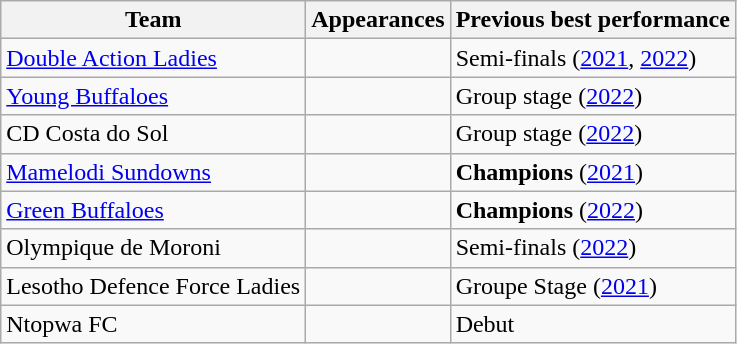<table class="wikitable sortable" style="text-align: left;">
<tr>
<th>Team</th>
<th>Appearances</th>
<th>Previous best performance</th>
</tr>
<tr>
<td> <a href='#'>Double Action Ladies</a></td>
<td></td>
<td>Semi-finals (<a href='#'>2021</a>, <a href='#'>2022</a>)</td>
</tr>
<tr>
<td> <a href='#'>Young Buffaloes</a></td>
<td></td>
<td>Group stage (<a href='#'>2022</a>)</td>
</tr>
<tr>
<td> CD Costa do Sol</td>
<td></td>
<td>Group stage (<a href='#'>2022</a>)</td>
</tr>
<tr>
<td> <a href='#'>Mamelodi Sundowns</a></td>
<td></td>
<td><strong>Champions</strong> (<a href='#'>2021</a>)</td>
</tr>
<tr>
<td> <a href='#'>Green Buffaloes</a></td>
<td></td>
<td><strong>Champions</strong> (<a href='#'>2022</a>)</td>
</tr>
<tr>
<td> Olympique de Moroni</td>
<td></td>
<td>Semi-finals (<a href='#'>2022</a>)</td>
</tr>
<tr>
<td> Lesotho Defence Force Ladies</td>
<td></td>
<td>Groupe Stage (<a href='#'>2021</a>)</td>
</tr>
<tr>
<td> Ntopwa FC</td>
<td></td>
<td>Debut</td>
</tr>
</table>
